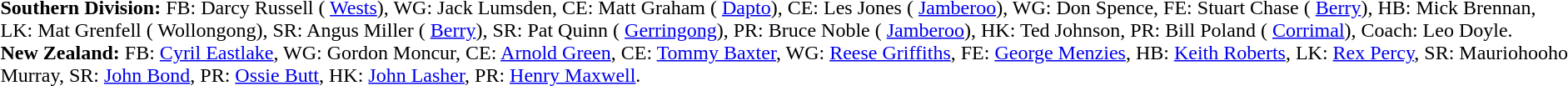<table width="100%" class="mw-collapsible mw-collapsed">
<tr>
<td valign="top" width="50%"><br><strong>Southern Division:</strong> FB: Darcy Russell ( <a href='#'>Wests</a>), WG: Jack Lumsden, CE: Matt Graham ( <a href='#'>Dapto</a>), CE: Les Jones ( <a href='#'>Jamberoo</a>), WG: Don Spence, FE: Stuart Chase ( <a href='#'>Berry</a>), HB: Mick Brennan, LK: Mat Grenfell ( Wollongong), SR: Angus Miller ( <a href='#'>Berry</a>), SR: Pat Quinn ( <a href='#'>Gerringong</a>), PR: Bruce Noble ( <a href='#'>Jamberoo</a>), HK: Ted Johnson, PR: Bill Poland ( <a href='#'>Corrimal</a>), Coach: Leo Doyle. <br>
<strong>New Zealand:</strong> FB: <a href='#'>Cyril Eastlake</a>, WG: Gordon Moncur, CE: <a href='#'>Arnold Green</a>, CE: <a href='#'>Tommy Baxter</a>, WG: <a href='#'>Reese Griffiths</a>, FE: <a href='#'>George Menzies</a>, HB: <a href='#'>Keith Roberts</a>, LK: <a href='#'>Rex Percy</a>, SR: Mauriohooho Murray, SR: <a href='#'>John Bond</a>, PR: <a href='#'>Ossie Butt</a>, HK: <a href='#'>John Lasher</a>, PR: <a href='#'>Henry Maxwell</a>.</td>
</tr>
</table>
